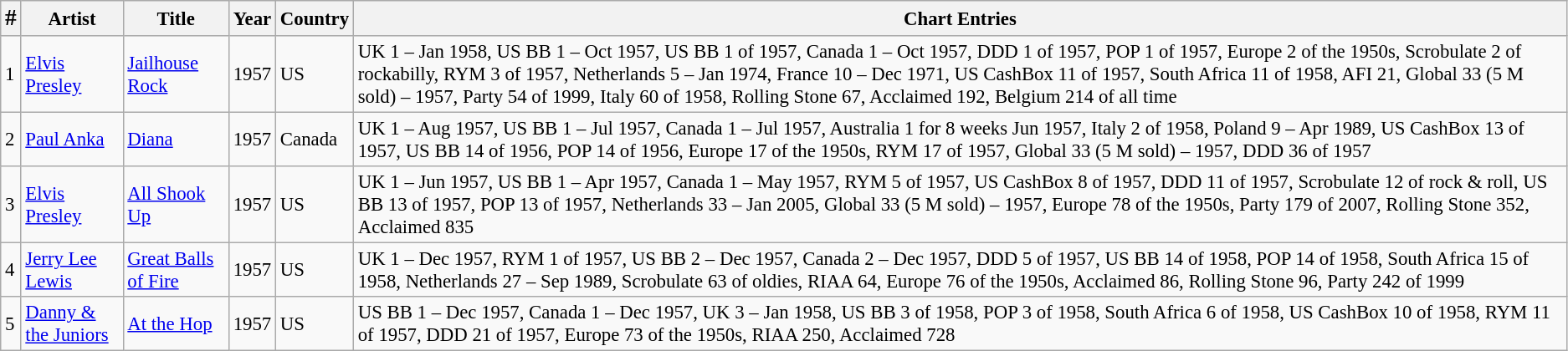<table class="wikitable" style="font-size:95%;">
<tr>
<th><big>#</big></th>
<th>Artist</th>
<th>Title</th>
<th>Year</th>
<th>Country</th>
<th>Chart Entries</th>
</tr>
<tr>
<td>1</td>
<td><a href='#'>Elvis Presley</a></td>
<td><a href='#'>Jailhouse Rock</a></td>
<td>1957</td>
<td>US</td>
<td>UK 1 – Jan 1958, US BB 1 – Oct 1957, US BB 1 of 1957, Canada 1 – Oct 1957, DDD 1 of 1957, POP 1 of 1957, Europe 2 of the 1950s, Scrobulate 2 of rockabilly, RYM 3 of 1957, Netherlands 5 – Jan 1974, France 10 – Dec 1971, US CashBox 11 of 1957, South Africa 11 of 1958, AFI 21, Global 33 (5 M sold) – 1957, Party 54 of 1999, Italy 60 of 1958, Rolling Stone 67, Acclaimed 192, Belgium 214 of all time</td>
</tr>
<tr>
<td>2</td>
<td><a href='#'>Paul Anka</a></td>
<td><a href='#'>Diana</a></td>
<td>1957</td>
<td>Canada</td>
<td>UK 1 – Aug 1957, US BB 1 – Jul 1957, Canada 1 – Jul 1957, Australia 1 for 8 weeks Jun 1957, Italy 2 of 1958, Poland 9 – Apr 1989, US CashBox 13 of 1957, US BB 14 of 1956, POP 14 of 1956, Europe 17 of the 1950s, RYM 17 of 1957, Global 33 (5 M sold) – 1957, DDD 36 of 1957</td>
</tr>
<tr>
<td>3</td>
<td><a href='#'>Elvis Presley</a></td>
<td><a href='#'>All Shook Up</a></td>
<td>1957</td>
<td>US</td>
<td>UK 1 – Jun 1957, US BB 1 – Apr 1957, Canada 1 – May 1957, RYM 5 of 1957, US CashBox 8 of 1957, DDD 11 of 1957, Scrobulate 12 of rock & roll, US BB 13 of 1957, POP 13 of 1957, Netherlands 33 – Jan 2005, Global 33 (5 M sold) – 1957, Europe 78 of the 1950s, Party 179 of 2007, Rolling Stone 352, Acclaimed 835</td>
</tr>
<tr>
<td>4</td>
<td><a href='#'>Jerry Lee Lewis</a></td>
<td><a href='#'>Great Balls of Fire</a></td>
<td>1957</td>
<td>US</td>
<td>UK 1 – Dec 1957, RYM 1 of 1957, US BB 2 – Dec 1957, Canada 2 – Dec 1957, DDD 5 of 1957, US BB 14 of 1958, POP 14 of 1958, South Africa 15 of 1958, Netherlands 27 – Sep 1989, Scrobulate 63 of oldies, RIAA 64, Europe 76 of the 1950s, Acclaimed 86, Rolling Stone 96, Party 242 of 1999</td>
</tr>
<tr>
<td>5</td>
<td><a href='#'>Danny & the Juniors</a></td>
<td><a href='#'>At the Hop</a></td>
<td>1957</td>
<td>US</td>
<td>US BB 1 – Dec 1957, Canada 1 – Dec 1957, UK 3 – Jan 1958, US BB 3 of 1958, POP 3 of 1958, South Africa 6 of 1958, US CashBox 10 of 1958, RYM 11 of 1957, DDD 21 of 1957, Europe 73 of the 1950s, RIAA 250, Acclaimed 728</td>
</tr>
</table>
